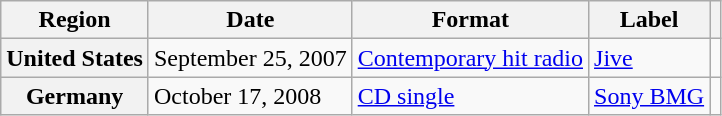<table class="wikitable plainrowheaders">
<tr>
<th scope="col">Region</th>
<th scope="col">Date</th>
<th scope="col">Format</th>
<th scope="col">Label</th>
<th scope="col"></th>
</tr>
<tr>
<th scope="row">United States</th>
<td>September 25, 2007</td>
<td><a href='#'>Contemporary hit radio</a></td>
<td><a href='#'>Jive</a></td>
<td></td>
</tr>
<tr>
<th scope="row">Germany</th>
<td>October 17, 2008</td>
<td><a href='#'>CD single</a></td>
<td><a href='#'>Sony BMG</a></td>
<td></td>
</tr>
</table>
